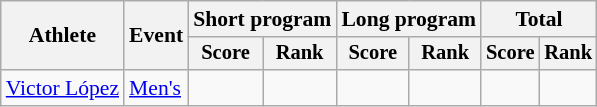<table class=wikitable style=font-size:90%;text-align:center>
<tr>
<th rowspan=2>Athlete</th>
<th rowspan=2>Event</th>
<th colspan=2>Short program</th>
<th colspan=2>Long program</th>
<th colspan=2>Total</th>
</tr>
<tr style=font-size:95%>
<th>Score</th>
<th>Rank</th>
<th>Score</th>
<th>Rank</th>
<th>Score</th>
<th>Rank</th>
</tr>
<tr>
<td align=left><a href='#'>Victor López</a></td>
<td align=left><a href='#'>Men's</a></td>
<td></td>
<td></td>
<td></td>
<td></td>
<td></td>
<td></td>
</tr>
</table>
